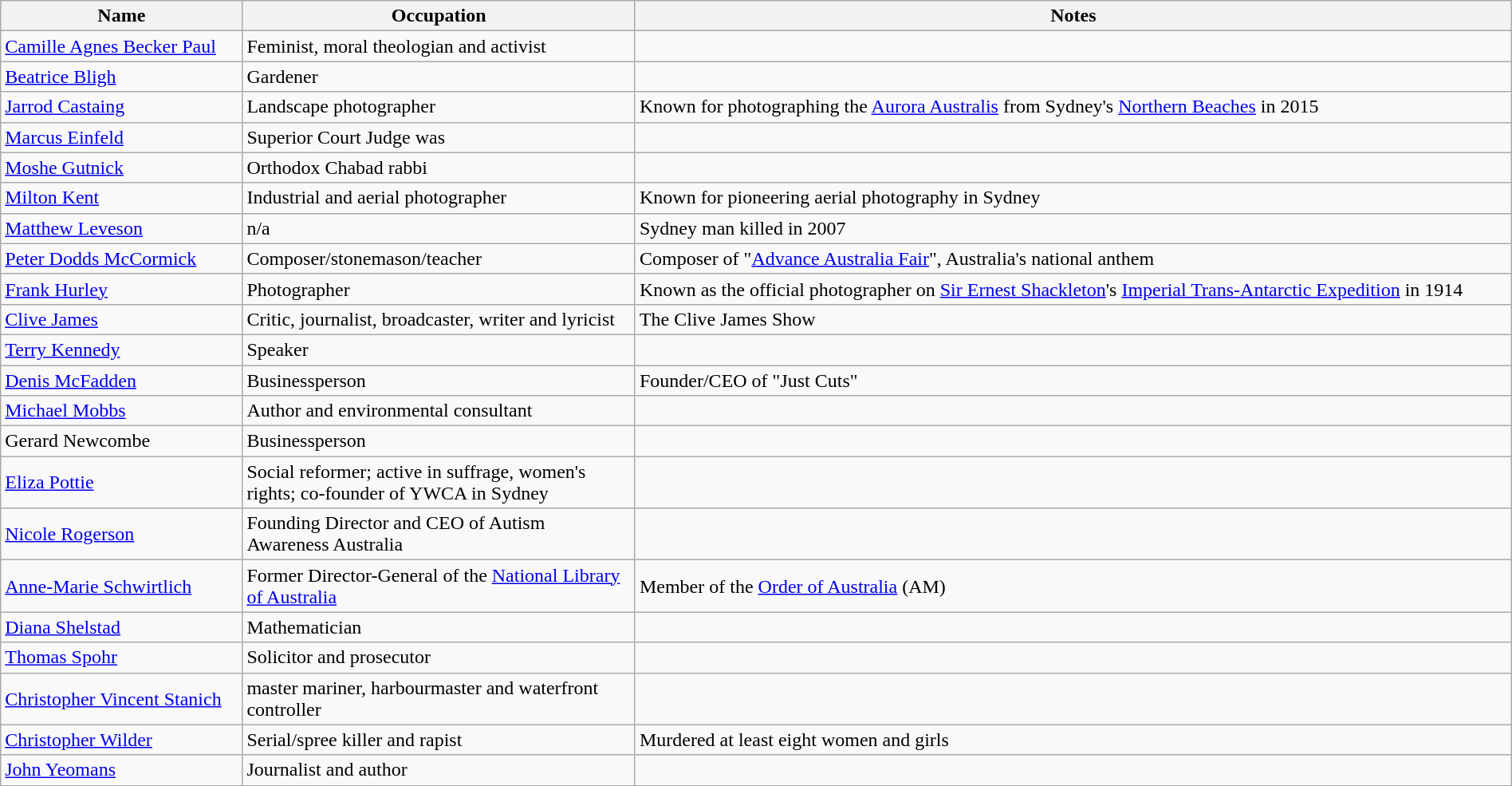<table class="wikitable sortable plainrowheaders" style="width:100%">
<tr>
<th scope="col" style="width:16%;">Name</th>
<th scope="col" style="width:26%;">Occupation</th>
<th scope="col" style="width:58%;">Notes</th>
</tr>
<tr>
<td scope="row"><a href='#'>Camille Agnes Becker Paul</a></td>
<td>Feminist, moral theologian and activist</td>
<td></td>
</tr>
<tr>
<td scope="row"><a href='#'>Beatrice Bligh</a></td>
<td>Gardener</td>
<td></td>
</tr>
<tr>
<td scope="row"><a href='#'>Jarrod Castaing</a></td>
<td>Landscape photographer</td>
<td>Known for photographing the <a href='#'>Aurora Australis</a> from Sydney's <a href='#'>Northern Beaches</a> in 2015</td>
</tr>
<tr>
<td scope="row"><a href='#'>Marcus Einfeld</a></td>
<td>Superior Court Judge was</td>
<td></td>
</tr>
<tr>
<td scope="row"><a href='#'>Moshe Gutnick</a></td>
<td>Orthodox Chabad rabbi</td>
<td></td>
</tr>
<tr>
<td scope="row"><a href='#'>Milton Kent</a></td>
<td>Industrial and aerial photographer</td>
<td>Known for pioneering aerial photography in Sydney</td>
</tr>
<tr>
<td scope="row"><a href='#'>Matthew Leveson</a></td>
<td>n/a</td>
<td>Sydney man killed in 2007</td>
</tr>
<tr>
<td scope="row"><a href='#'>Peter Dodds McCormick</a></td>
<td>Composer/stonemason/teacher</td>
<td>Composer of "<a href='#'>Advance Australia Fair</a>", Australia's national anthem</td>
</tr>
<tr>
<td><a href='#'>Frank Hurley</a></td>
<td>Photographer</td>
<td>Known as the official photographer on <a href='#'>Sir Ernest Shackleton</a>'s <a href='#'>Imperial Trans-Antarctic Expedition</a> in 1914</td>
</tr>
<tr>
<td scope="row"><a href='#'>Clive James</a></td>
<td>Critic, journalist, broadcaster, writer and lyricist</td>
<td>The Clive James Show</td>
</tr>
<tr>
<td><a href='#'>Terry Kennedy</a></td>
<td>Speaker</td>
<td></td>
</tr>
<tr>
<td scope="row"><a href='#'>Denis McFadden</a></td>
<td>Businessperson</td>
<td>Founder/CEO of "Just Cuts"</td>
</tr>
<tr>
<td scope="row"><a href='#'>Michael Mobbs</a></td>
<td>Author and environmental consultant</td>
<td></td>
</tr>
<tr>
<td scope="row">Gerard Newcombe</td>
<td>Businessperson</td>
<td></td>
</tr>
<tr>
<td scope="row"><a href='#'>Eliza Pottie</a></td>
<td>Social reformer; active in suffrage, women's rights; co-founder of YWCA in Sydney</td>
<td></td>
</tr>
<tr>
<td scope="row"><a href='#'>Nicole Rogerson</a></td>
<td>Founding Director and CEO of Autism Awareness Australia</td>
<td></td>
</tr>
<tr>
<td scope="row"><a href='#'>Anne-Marie Schwirtlich</a></td>
<td>Former Director-General of the <a href='#'>National Library of Australia</a></td>
<td>Member of the <a href='#'>Order of Australia</a> (AM)</td>
</tr>
<tr>
<td scope="row"><a href='#'>Diana Shelstad</a></td>
<td>Mathematician</td>
<td></td>
</tr>
<tr>
<td scope="row"><a href='#'>Thomas Spohr</a></td>
<td>Solicitor and prosecutor</td>
<td></td>
</tr>
<tr>
<td scope="row"><a href='#'>Christopher Vincent Stanich</a></td>
<td>master mariner, harbourmaster and waterfront controller</td>
<td></td>
</tr>
<tr>
<td scopw="row"><a href='#'>Christopher Wilder</a></td>
<td>Serial/spree killer and rapist</td>
<td>Murdered at least eight women and girls</td>
</tr>
<tr>
<td scopw="row"><a href='#'>John Yeomans</a></td>
<td>Journalist and author</td>
<td></td>
</tr>
</table>
